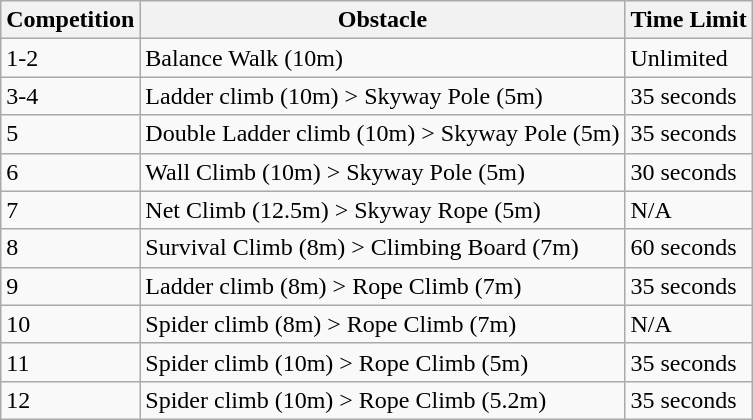<table class="wikitable" border="1">
<tr>
<th>Competition</th>
<th>Obstacle</th>
<th>Time Limit</th>
</tr>
<tr>
<td>1-2</td>
<td>Balance Walk (10m)</td>
<td>Unlimited</td>
</tr>
<tr>
<td>3-4</td>
<td>Ladder climb (10m) > Skyway Pole (5m)</td>
<td>35 seconds</td>
</tr>
<tr>
<td>5</td>
<td>Double Ladder climb (10m) > Skyway Pole (5m)</td>
<td>35 seconds</td>
</tr>
<tr>
<td>6</td>
<td>Wall Climb (10m) > Skyway Pole (5m)</td>
<td>30 seconds</td>
</tr>
<tr>
<td>7</td>
<td>Net Climb (12.5m) > Skyway Rope (5m)</td>
<td>N/A</td>
</tr>
<tr>
<td>8</td>
<td>Survival Climb (8m) > Climbing Board (7m)</td>
<td>60 seconds</td>
</tr>
<tr>
<td>9</td>
<td>Ladder climb (8m) > Rope Climb (7m)</td>
<td>35 seconds</td>
</tr>
<tr>
<td>10</td>
<td>Spider climb (8m) > Rope Climb (7m)</td>
<td>N/A</td>
</tr>
<tr>
<td>11</td>
<td>Spider climb (10m) > Rope Climb (5m)</td>
<td>35 seconds</td>
</tr>
<tr>
<td>12</td>
<td>Spider climb (10m) > Rope Climb (5.2m)</td>
<td>35 seconds</td>
</tr>
</table>
